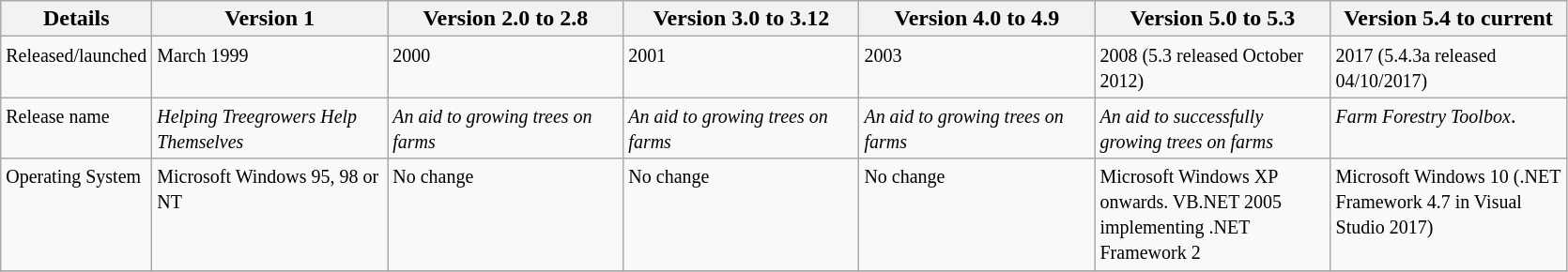<table class="wikitable" style="text-align: left;">
<tr>
<th style="width: 6em;">Details</th>
<th style="width: 10em;">Version 1</th>
<th style="width: 10em;">Version 2.0 to 2.8</th>
<th style="width: 10em;">Version 3.0 to 3.12</th>
<th style="width: 10em;">Version 4.0 to 4.9</th>
<th style="width: 10em;">Version 5.0 to 5.3</th>
<th style="width: 10em;">Version 5.4 to current</th>
</tr>
<tr style="vertical-align: top;">
<td><small>Released/launched</small></td>
<td><small>March 1999  </small></td>
<td><small>2000  </small></td>
<td><small>2001  </small></td>
<td><small>2003  </small></td>
<td><small>2008 (5.3 released October 2012)</small></td>
<td><small>2017 (5.4.3a released 04/10/2017)</small></td>
</tr>
<tr style="vertical-align: top;">
<td><small>Release name</small></td>
<td><small><em>Helping Treegrowers Help Themselves</em></small></td>
<td><small><em>An aid to growing trees on farms</em></small></td>
<td><small><em>An aid to growing trees on farms</em></small></td>
<td><small><em>An aid to growing trees on farms</em></small></td>
<td><small><em>An aid to successfully growing trees on farms</em></small></td>
<td><small><em>Farm Forestry Toolbox</em></small>.</td>
</tr>
<tr style="vertical-align: top;">
<td><small>Operating  System</small></td>
<td><small>Microsoft Windows 95, 98 or NT</small></td>
<td><small>No change</small></td>
<td><small>No change</small></td>
<td><small>No change</small></td>
<td><small>Microsoft Windows XP onwards. VB.NET 2005 implementing .NET Framework 2</small></td>
<td><small>Microsoft Windows 10 (.NET Framework 4.7 in Visual Studio 2017)</small></td>
</tr>
<tr style="vertical-align: top;">
</tr>
</table>
